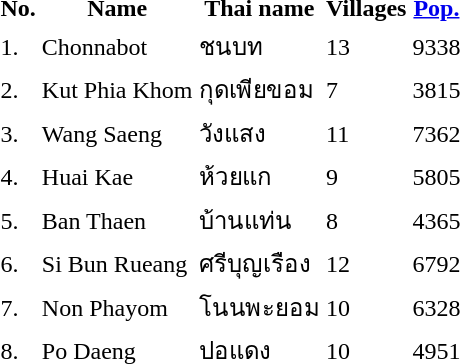<table>
<tr>
<th>No.</th>
<th>Name</th>
<th>Thai name</th>
<th>Villages</th>
<th><a href='#'>Pop.</a></th>
</tr>
<tr>
<td>1.</td>
<td>Chonnabot</td>
<td>ชนบท</td>
<td>13</td>
<td>9338</td>
<td></td>
</tr>
<tr>
<td>2.</td>
<td>Kut Phia Khom</td>
<td>กุดเพียขอม</td>
<td>7</td>
<td>3815</td>
<td></td>
</tr>
<tr>
<td>3.</td>
<td>Wang Saeng</td>
<td>วังแสง</td>
<td>11</td>
<td>7362</td>
<td></td>
</tr>
<tr>
<td>4.</td>
<td>Huai Kae</td>
<td>ห้วยแก</td>
<td>9</td>
<td>5805</td>
<td></td>
</tr>
<tr>
<td>5.</td>
<td>Ban Thaen</td>
<td>บ้านแท่น</td>
<td>8</td>
<td>4365</td>
<td></td>
</tr>
<tr>
<td>6.</td>
<td>Si Bun Rueang</td>
<td>ศรีบุญเรือง</td>
<td>12</td>
<td>6792</td>
<td></td>
</tr>
<tr>
<td>7.</td>
<td>Non Phayom</td>
<td>โนนพะยอม</td>
<td>10</td>
<td>6328</td>
<td></td>
</tr>
<tr>
<td>8.</td>
<td>Po Daeng</td>
<td>ปอแดง</td>
<td>10</td>
<td>4951</td>
<td></td>
</tr>
</table>
